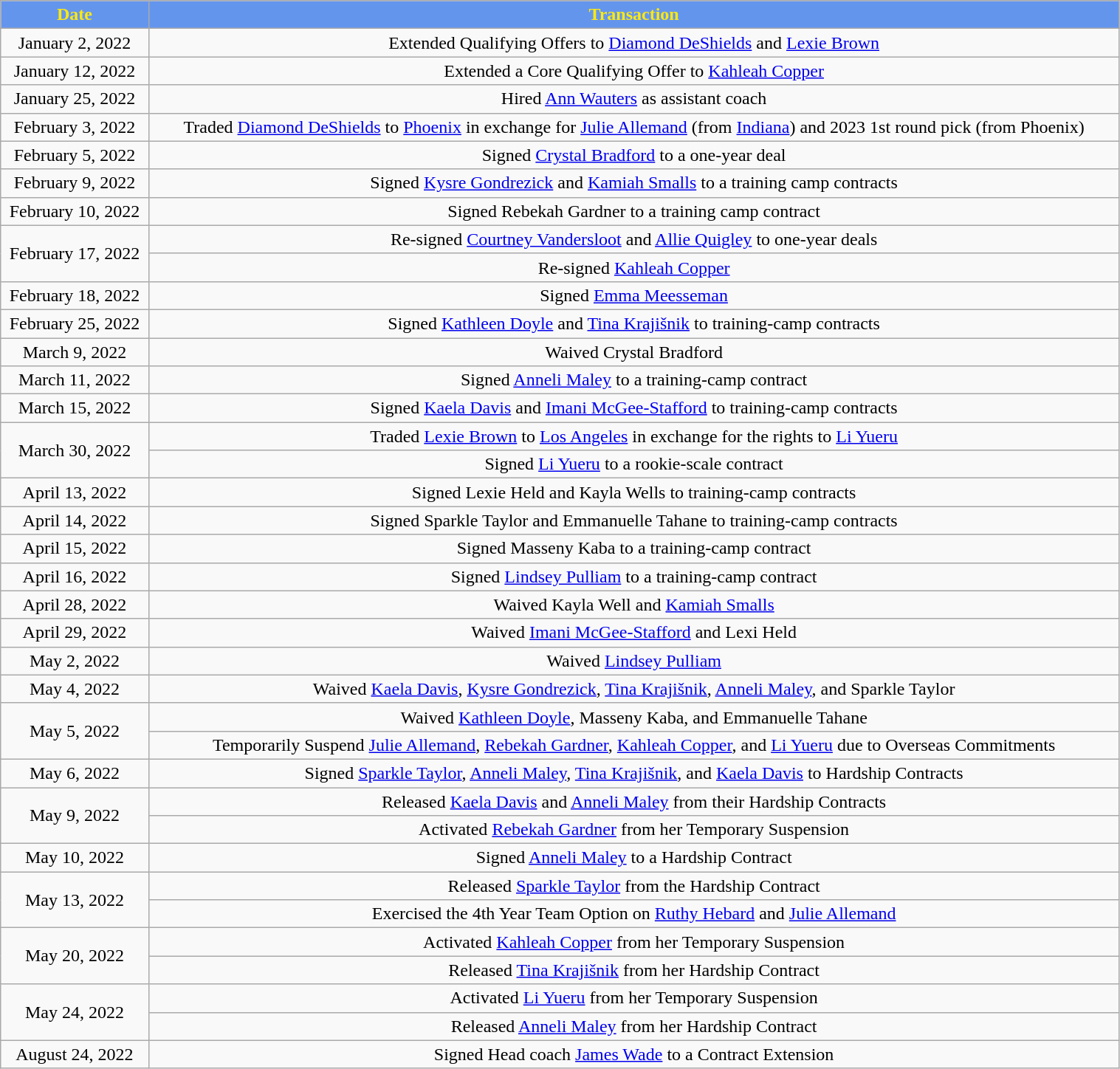<table class="wikitable" style="width:80%; text-align: center">
<tr>
<th style="background:#6495ED; color:#FDE910; width=125">Date</th>
<th colspan="2" style="background:#6495ED; color:#FDE910;">Transaction</th>
</tr>
<tr>
<td>January 2, 2022</td>
<td>Extended Qualifying Offers to <a href='#'>Diamond DeShields</a> and <a href='#'>Lexie Brown</a></td>
</tr>
<tr>
<td>January 12, 2022</td>
<td>Extended a Core Qualifying Offer to <a href='#'>Kahleah Copper</a></td>
</tr>
<tr>
<td>January 25, 2022</td>
<td>Hired <a href='#'>Ann Wauters</a> as assistant coach</td>
</tr>
<tr>
<td>February 3, 2022</td>
<td>Traded <a href='#'>Diamond DeShields</a> to <a href='#'>Phoenix</a> in exchange for <a href='#'>Julie Allemand</a> (from <a href='#'>Indiana</a>) and 2023 1st round pick (from Phoenix)</td>
</tr>
<tr>
<td>February 5, 2022</td>
<td>Signed <a href='#'>Crystal Bradford</a> to a one-year deal</td>
</tr>
<tr>
<td>February 9, 2022</td>
<td>Signed <a href='#'>Kysre Gondrezick</a> and <a href='#'>Kamiah Smalls</a> to a training camp contracts</td>
</tr>
<tr>
<td>February 10, 2022</td>
<td>Signed Rebekah Gardner to a training camp contract</td>
</tr>
<tr>
<td rowspan=2>February 17, 2022</td>
<td>Re-signed <a href='#'>Courtney Vandersloot</a> and <a href='#'>Allie Quigley</a> to one-year deals</td>
</tr>
<tr>
<td>Re-signed <a href='#'>Kahleah Copper</a></td>
</tr>
<tr>
<td>February 18, 2022</td>
<td>Signed <a href='#'>Emma Meesseman</a></td>
</tr>
<tr>
<td>February 25, 2022</td>
<td>Signed <a href='#'>Kathleen Doyle</a> and <a href='#'>Tina Krajišnik</a> to training-camp contracts</td>
</tr>
<tr>
<td>March 9, 2022</td>
<td>Waived Crystal Bradford</td>
</tr>
<tr>
<td>March 11, 2022</td>
<td>Signed <a href='#'>Anneli Maley</a> to a training-camp contract</td>
</tr>
<tr>
<td>March 15, 2022</td>
<td>Signed <a href='#'>Kaela Davis</a> and <a href='#'>Imani McGee-Stafford</a> to training-camp contracts</td>
</tr>
<tr>
<td rowspan=2>March 30, 2022</td>
<td>Traded <a href='#'>Lexie Brown</a> to <a href='#'>Los Angeles</a> in exchange for the rights to <a href='#'>Li Yueru</a></td>
</tr>
<tr>
<td>Signed <a href='#'>Li Yueru</a> to a rookie-scale contract</td>
</tr>
<tr>
<td>April 13, 2022</td>
<td>Signed Lexie Held and Kayla Wells to training-camp contracts</td>
</tr>
<tr>
<td>April 14, 2022</td>
<td>Signed Sparkle Taylor and Emmanuelle Tahane to training-camp contracts</td>
</tr>
<tr>
<td>April 15, 2022</td>
<td>Signed Masseny Kaba to a training-camp contract</td>
</tr>
<tr>
<td>April 16, 2022</td>
<td>Signed <a href='#'>Lindsey Pulliam</a> to a training-camp contract</td>
</tr>
<tr>
<td>April 28, 2022</td>
<td>Waived Kayla Well and <a href='#'>Kamiah Smalls</a></td>
</tr>
<tr>
<td>April 29, 2022</td>
<td>Waived <a href='#'>Imani McGee-Stafford</a> and Lexi Held</td>
</tr>
<tr>
<td>May 2, 2022</td>
<td>Waived <a href='#'>Lindsey Pulliam</a></td>
</tr>
<tr>
<td>May 4, 2022</td>
<td>Waived <a href='#'>Kaela Davis</a>, <a href='#'>Kysre Gondrezick</a>, <a href='#'>Tina Krajišnik</a>, <a href='#'>Anneli Maley</a>, and Sparkle Taylor</td>
</tr>
<tr>
<td rowspan=2>May 5, 2022</td>
<td>Waived <a href='#'>Kathleen Doyle</a>, Masseny Kaba, and Emmanuelle Tahane</td>
</tr>
<tr>
<td>Temporarily Suspend <a href='#'>Julie Allemand</a>, <a href='#'>Rebekah Gardner</a>, <a href='#'>Kahleah Copper</a>, and <a href='#'>Li Yueru</a> due to Overseas Commitments</td>
</tr>
<tr>
<td>May 6, 2022</td>
<td>Signed <a href='#'>Sparkle Taylor</a>, <a href='#'>Anneli Maley</a>, <a href='#'>Tina Krajišnik</a>, and <a href='#'>Kaela Davis</a> to Hardship Contracts</td>
</tr>
<tr>
<td rowspan=2>May 9, 2022</td>
<td>Released <a href='#'>Kaela Davis</a> and <a href='#'>Anneli Maley</a> from their Hardship Contracts </td>
</tr>
<tr>
<td>Activated <a href='#'>Rebekah Gardner</a> from her Temporary Suspension</td>
</tr>
<tr>
<td>May 10, 2022</td>
<td>Signed <a href='#'>Anneli Maley</a> to a Hardship Contract</td>
</tr>
<tr>
<td rowspan=2>May 13, 2022</td>
<td>Released <a href='#'>Sparkle Taylor</a> from the Hardship Contract</td>
</tr>
<tr>
<td>Exercised the 4th Year Team Option on <a href='#'>Ruthy Hebard</a> and <a href='#'>Julie Allemand</a></td>
</tr>
<tr>
<td rowspan=2>May 20, 2022</td>
<td>Activated <a href='#'>Kahleah Copper</a> from her Temporary Suspension</td>
</tr>
<tr>
<td>Released <a href='#'>Tina Krajišnik</a> from her Hardship Contract</td>
</tr>
<tr>
<td rowspan=2>May 24, 2022</td>
<td>Activated <a href='#'>Li Yueru</a> from her Temporary Suspension</td>
</tr>
<tr>
<td>Released <a href='#'>Anneli Maley</a> from her Hardship Contract</td>
</tr>
<tr>
<td>August 24, 2022</td>
<td>Signed Head coach <a href='#'>James Wade</a> to a Contract Extension </td>
</tr>
</table>
